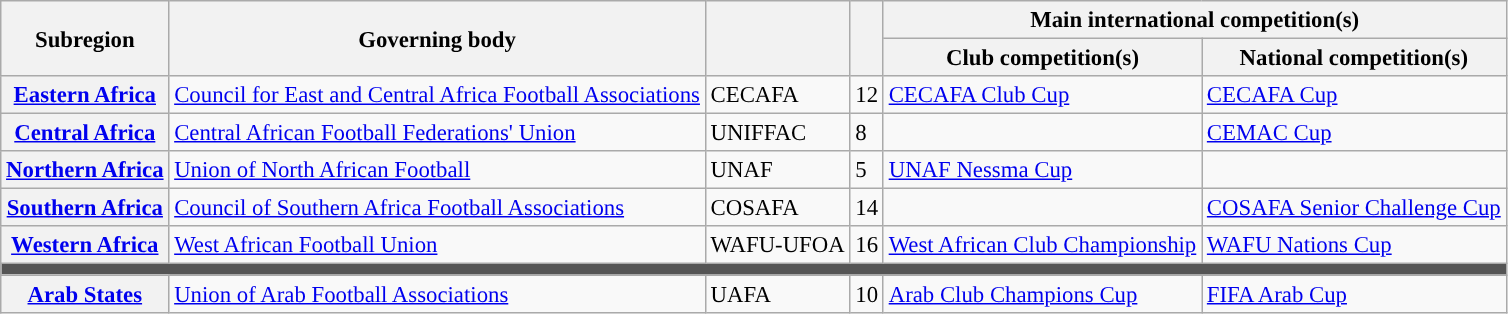<table class="wikitable sortable" style="font-size: 95%;">
<tr>
<th scope="row" rowspan="2">Subregion</th>
<th scope="row" rowspan="2">Governing body</th>
<th scope="row" rowspan="2"></th>
<th scope="row" rowspan="2"></th>
<th scope="row" colspan="2">Main international competition(s)</th>
</tr>
<tr>
<th scope="row">Club competition(s)</th>
<th scope="row">National competition(s)</th>
</tr>
<tr>
<th scope="row"><a href='#'>Eastern Africa</a></th>
<td> <a href='#'>Council for East and Central Africa Football Associations</a></td>
<td>CECAFA</td>
<td>12</td>
<td><a href='#'>CECAFA Club Cup</a></td>
<td><a href='#'>CECAFA Cup</a></td>
</tr>
<tr>
<th scope="row"><a href='#'>Central Africa</a></th>
<td> <a href='#'>Central African Football Federations' Union</a></td>
<td>UNIFFAC</td>
<td>8</td>
<td></td>
<td><a href='#'>CEMAC Cup</a></td>
</tr>
<tr>
<th scope="row"><a href='#'>Northern Africa</a></th>
<td> <a href='#'>Union of North African Football</a></td>
<td>UNAF</td>
<td>5</td>
<td><a href='#'>UNAF Nessma Cup</a></td>
<td></td>
</tr>
<tr>
<th scope="row"><a href='#'>Southern Africa</a></th>
<td> <a href='#'>Council of Southern Africa Football Associations</a></td>
<td>COSAFA</td>
<td>14</td>
<td></td>
<td><a href='#'>COSAFA Senior Challenge Cup</a></td>
</tr>
<tr>
<th scope="row"><a href='#'>Western Africa</a></th>
<td> <a href='#'>West African Football Union</a></td>
<td>WAFU-UFOA</td>
<td>16</td>
<td><a href='#'>West African Club Championship</a></td>
<td><a href='#'>WAFU Nations Cup</a></td>
</tr>
<tr>
<td colspan="6" style="background:#555;"></td>
</tr>
<tr>
<th scope="row"><a href='#'>Arab States</a></th>
<td> <a href='#'>Union of Arab Football Associations</a></td>
<td>UAFA</td>
<td>10</td>
<td><a href='#'>Arab Club Champions Cup</a></td>
<td><a href='#'>FIFA Arab Cup</a></td>
</tr>
</table>
